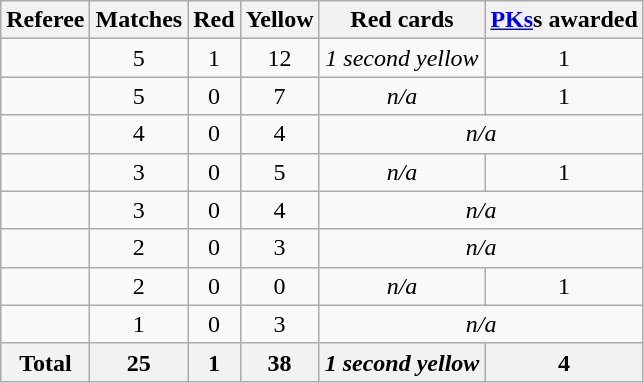<table class="wikitable sortable" style="text-align:center">
<tr>
<th>Referee</th>
<th>Matches</th>
<th> Red</th>
<th> Yellow</th>
<th>Red cards</th>
<th><a href='#'>PKs</a>s awarded</th>
</tr>
<tr>
<td style="text-align:left;"> </td>
<td>5</td>
<td>1</td>
<td>12</td>
<td><em>1 second yellow</em></td>
<td>1</td>
</tr>
<tr>
<td style="text-align:left;"> </td>
<td>5</td>
<td>0</td>
<td>7</td>
<td><em>n/a</em></td>
<td>1</td>
</tr>
<tr>
<td style="text-align:left;"> </td>
<td>4</td>
<td>0</td>
<td>4</td>
<td colspan="2"><em>n/a</em></td>
</tr>
<tr>
<td style="text-align:left;"> </td>
<td>3</td>
<td>0</td>
<td>5</td>
<td><em>n/a</em></td>
<td>1</td>
</tr>
<tr>
<td style="text-align:left;"> </td>
<td>3</td>
<td>0</td>
<td>4</td>
<td colspan="2"><em>n/a</em></td>
</tr>
<tr>
<td style="text-align:left;"> </td>
<td>2</td>
<td>0</td>
<td>3</td>
<td colspan="2"><em>n/a</em></td>
</tr>
<tr>
<td style="text-align:left;"> </td>
<td>2</td>
<td>0</td>
<td>0</td>
<td><em>n/a</em></td>
<td>1</td>
</tr>
<tr>
<td style="text-align:left;"> </td>
<td>1</td>
<td>0</td>
<td>3</td>
<td colspan="2"><em>n/a</em></td>
</tr>
<tr class="sortbottom">
<th style="text-align:center;"><strong>Total</strong></th>
<th>25</th>
<th>1</th>
<th>38</th>
<th><em>1 second yellow</em></th>
<th>4</th>
</tr>
</table>
